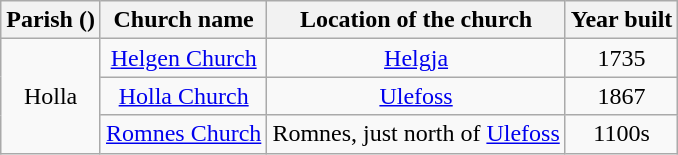<table class="wikitable" style="text-align:center">
<tr>
<th>Parish ()</th>
<th>Church name</th>
<th>Location of the church</th>
<th>Year built</th>
</tr>
<tr>
<td rowspan="3">Holla</td>
<td><a href='#'>Helgen Church</a></td>
<td><a href='#'>Helgja</a></td>
<td>1735</td>
</tr>
<tr>
<td><a href='#'>Holla Church</a></td>
<td><a href='#'>Ulefoss</a></td>
<td>1867</td>
</tr>
<tr>
<td><a href='#'>Romnes Church</a></td>
<td>Romnes, just north of <a href='#'>Ulefoss</a></td>
<td>1100s</td>
</tr>
</table>
